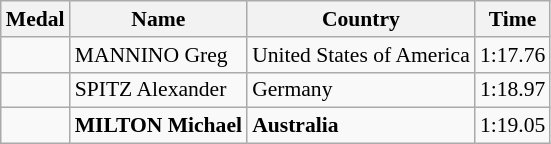<table class="wikitable sortable" style="font-size:90%">
<tr>
<th>Medal</th>
<th>Name</th>
<th>Country</th>
<th>Time</th>
</tr>
<tr>
<td></td>
<td>MANNINO Greg</td>
<td>United States of America</td>
<td>1:17.76</td>
</tr>
<tr>
<td></td>
<td>SPITZ Alexander</td>
<td>Germany</td>
<td>1:18.97</td>
</tr>
<tr>
<td></td>
<td><strong>MILTON Michael</strong></td>
<td><strong>Australia</strong></td>
<td>1:19.05</td>
</tr>
</table>
